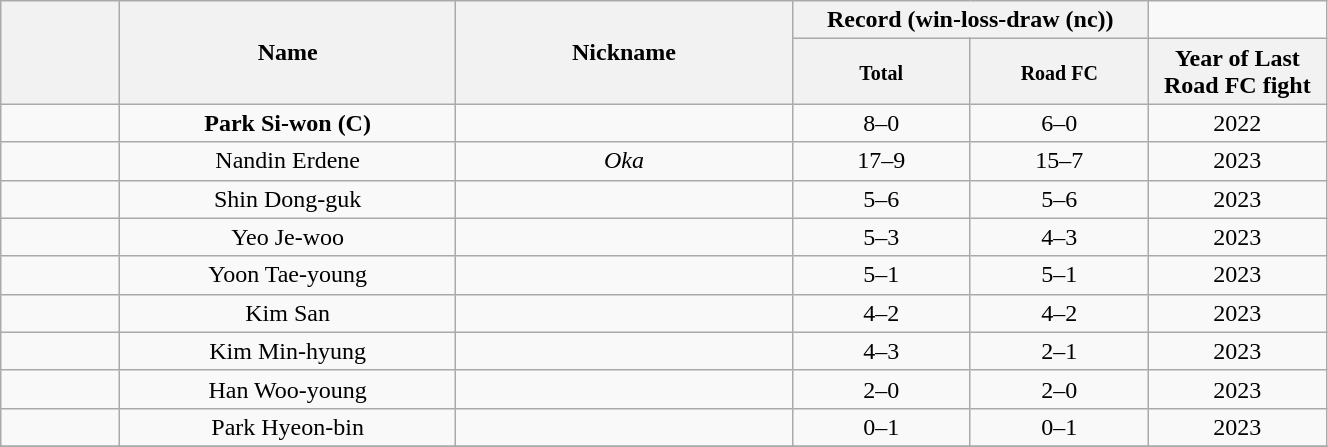<table class="wikitable" width="70%" style="text-align:center;">
<tr>
<th rowspan="2" width="6%"></th>
<th rowspan="2" width="17%">Name</th>
<th rowspan="2" width="17%">Nickname</th>
<th colspan="2" width="18%">Record (win-loss-draw (nc))</th>
</tr>
<tr>
<th width="9%"><small>Total</small></th>
<th width="9%"><small>Road FC</small></th>
<th width="9%">Year of Last Road FC fight</th>
</tr>
<tr>
<td></td>
<td><strong>Park Si-won (C)</strong></td>
<td></td>
<td>8–0</td>
<td>6–0</td>
<td>2022</td>
</tr>
<tr>
<td></td>
<td>Nandin Erdene</td>
<td><em>Oka</em></td>
<td>17–9</td>
<td>15–7</td>
<td>2023</td>
</tr>
<tr>
<td></td>
<td>Shin Dong-guk</td>
<td></td>
<td>5–6</td>
<td>5–6</td>
<td>2023</td>
</tr>
<tr>
<td></td>
<td>Yeo Je-woo</td>
<td></td>
<td>5–3</td>
<td>4–3</td>
<td>2023</td>
</tr>
<tr>
<td></td>
<td>Yoon Tae-young</td>
<td></td>
<td>5–1</td>
<td>5–1</td>
<td>2023</td>
</tr>
<tr>
<td></td>
<td>Kim San</td>
<td></td>
<td>4–2</td>
<td>4–2</td>
<td>2023</td>
</tr>
<tr>
<td></td>
<td>Kim Min-hyung</td>
<td></td>
<td>4–3</td>
<td>2–1</td>
<td>2023</td>
</tr>
<tr>
<td></td>
<td>Han Woo-young</td>
<td></td>
<td>2–0</td>
<td>2–0</td>
<td>2023</td>
</tr>
<tr>
<td></td>
<td>Park Hyeon-bin</td>
<td></td>
<td>0–1</td>
<td>0–1</td>
<td>2023</td>
</tr>
<tr>
</tr>
</table>
